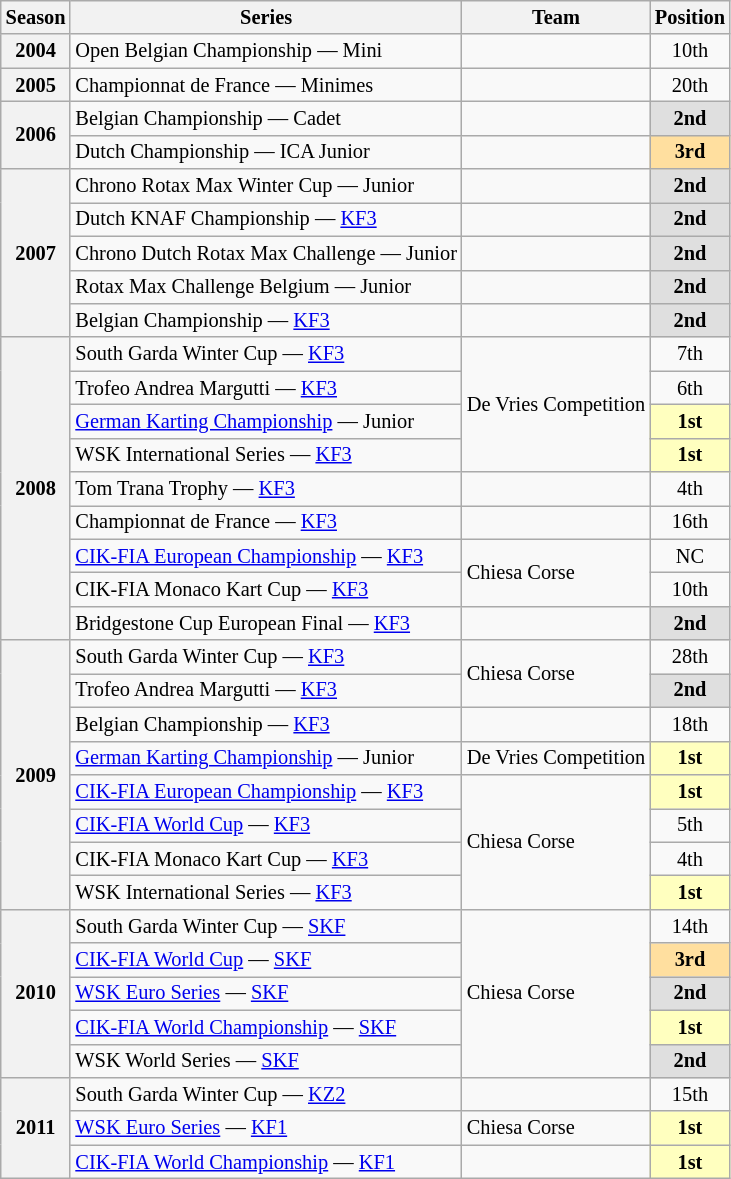<table class="wikitable" style="font-size: 85%; text-align:center">
<tr>
<th>Season</th>
<th>Series</th>
<th>Team</th>
<th>Position</th>
</tr>
<tr>
<th>2004</th>
<td align="left">Open Belgian Championship — Mini</td>
<td align="left"></td>
<td>10th</td>
</tr>
<tr>
<th>2005</th>
<td align="left">Championnat de France — Minimes</td>
<td align="left"></td>
<td>20th</td>
</tr>
<tr>
<th rowspan="2">2006</th>
<td align="left">Belgian Championship — Cadet</td>
<td align="left"></td>
<td style="background:#DFDFDF;"><strong>2nd</strong></td>
</tr>
<tr>
<td align="left">Dutch Championship — ICA Junior</td>
<td align="left"></td>
<td style="background:#FFDF9F;"><strong>3rd</strong></td>
</tr>
<tr>
<th rowspan="5">2007</th>
<td align="left">Chrono Rotax Max Winter Cup — Junior</td>
<td align="left"></td>
<td style="background:#DFDFDF;"><strong>2nd</strong></td>
</tr>
<tr>
<td align="left">Dutch KNAF Championship — <a href='#'>KF3</a></td>
<td align="left"></td>
<td style="background:#DFDFDF;"><strong>2nd</strong></td>
</tr>
<tr>
<td align="left">Chrono Dutch Rotax Max Challenge — Junior</td>
<td></td>
<td style="background:#DFDFDF;"><strong>2nd</strong></td>
</tr>
<tr>
<td align="left">Rotax Max Challenge Belgium — Junior</td>
<td align="left"></td>
<td style="background:#DFDFDF;"><strong>2nd</strong></td>
</tr>
<tr>
<td align="left">Belgian Championship — <a href='#'>KF3</a></td>
<td align="left"></td>
<td style="background:#DFDFDF;"><strong>2nd</strong></td>
</tr>
<tr>
<th rowspan="9">2008</th>
<td align="left">South Garda Winter Cup — <a href='#'>KF3</a></td>
<td rowspan="4"  align="left">De Vries Competition</td>
<td>7th</td>
</tr>
<tr>
<td align="left">Trofeo Andrea Margutti — <a href='#'>KF3</a></td>
<td>6th</td>
</tr>
<tr>
<td align="left"><a href='#'>German Karting Championship</a> — Junior</td>
<td style="background:#FFFFBF;"><strong>1st</strong></td>
</tr>
<tr>
<td align="left">WSK International Series — <a href='#'>KF3</a></td>
<td style="background:#FFFFBF;"><strong>1st</strong></td>
</tr>
<tr>
<td align="left">Tom Trana Trophy — <a href='#'>KF3</a></td>
<td align="left"></td>
<td>4th</td>
</tr>
<tr>
<td align="left">Championnat de France — <a href='#'>KF3</a></td>
<td align="left"></td>
<td>16th</td>
</tr>
<tr>
<td align="left"><a href='#'>CIK-FIA European Championship</a> — <a href='#'>KF3</a></td>
<td rowspan="2" align="left">Chiesa Corse</td>
<td>NC</td>
</tr>
<tr>
<td align="left">CIK-FIA Monaco Kart Cup — <a href='#'>KF3</a></td>
<td>10th</td>
</tr>
<tr>
<td align="left">Bridgestone Cup European Final — <a href='#'>KF3</a></td>
<td align="left"></td>
<td style="background:#DFDFDF;"><strong>2nd</strong></td>
</tr>
<tr>
<th rowspan="8">2009</th>
<td align="left">South Garda Winter Cup — <a href='#'>KF3</a></td>
<td rowspan="2"  align="left">Chiesa Corse</td>
<td>28th</td>
</tr>
<tr>
<td align="left">Trofeo Andrea Margutti — <a href='#'>KF3</a></td>
<td style="background:#DFDFDF;"><strong>2nd</strong></td>
</tr>
<tr>
<td align="left">Belgian Championship — <a href='#'>KF3</a></td>
<td align="left"></td>
<td>18th</td>
</tr>
<tr>
<td align="left"><a href='#'>German Karting Championship</a> — Junior</td>
<td align="left">De Vries Competition</td>
<td style="background:#FFFFBF;"><strong>1st</strong></td>
</tr>
<tr>
<td align="left"><a href='#'>CIK-FIA European Championship</a> — <a href='#'>KF3</a></td>
<td rowspan="4"  align="left">Chiesa Corse</td>
<td style="background:#FFFFBF;"><strong>1st</strong></td>
</tr>
<tr>
<td align="left"><a href='#'>CIK-FIA World Cup</a> — <a href='#'>KF3</a></td>
<td>5th</td>
</tr>
<tr>
<td align="left">CIK-FIA Monaco Kart Cup — <a href='#'>KF3</a></td>
<td>4th</td>
</tr>
<tr>
<td align="left">WSK International Series — <a href='#'>KF3</a></td>
<td style="background:#FFFFBF;"><strong>1st</strong></td>
</tr>
<tr>
<th rowspan="5">2010</th>
<td align="left">South Garda Winter Cup — <a href='#'>SKF</a></td>
<td rowspan="5"  align="left">Chiesa Corse</td>
<td>14th</td>
</tr>
<tr>
<td align="left"><a href='#'>CIK-FIA World Cup</a> — <a href='#'>SKF</a></td>
<td style="background:#FFDF9F;"><strong>3rd</strong></td>
</tr>
<tr>
<td align="left"><a href='#'>WSK Euro Series</a> — <a href='#'>SKF</a></td>
<td style="background:#DFDFDF;"><strong>2nd</strong></td>
</tr>
<tr>
<td align="left"><a href='#'>CIK-FIA World Championship</a> — <a href='#'>SKF</a></td>
<td style="background:#FFFFBF;"><strong>1st</strong></td>
</tr>
<tr>
<td align="left">WSK World Series — <a href='#'>SKF</a></td>
<td style="background:#DFDFDF;"><strong>2nd</strong></td>
</tr>
<tr>
<th rowspan="3">2011</th>
<td align="left">South Garda Winter Cup — <a href='#'>KZ2</a></td>
<td align="left"></td>
<td>15th</td>
</tr>
<tr>
<td align="left"><a href='#'>WSK Euro Series</a> — <a href='#'>KF1</a></td>
<td align="left">Chiesa Corse</td>
<td style="background:#FFFFBF;"><strong>1st</strong></td>
</tr>
<tr>
<td align="left"><a href='#'>CIK-FIA World Championship</a> — <a href='#'>KF1</a></td>
<td align="left"></td>
<td style="background:#FFFFBF;"><strong>1st</strong></td>
</tr>
</table>
